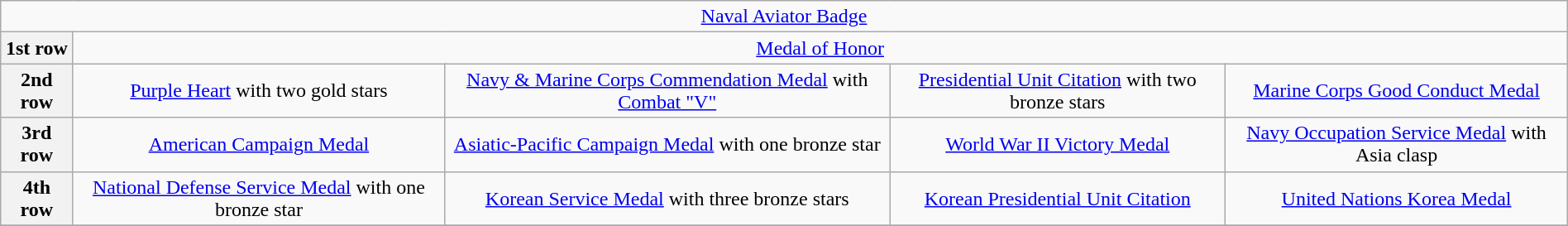<table class="wikitable" style="margin:1em auto; text-align:center;">
<tr>
<td colspan="12"><a href='#'>Naval Aviator Badge</a></td>
</tr>
<tr>
<th>1st row</th>
<td colspan="10"><a href='#'>Medal of Honor</a></td>
</tr>
<tr>
<th>2nd row</th>
<td colspan="3"><a href='#'>Purple Heart</a> with two gold stars</td>
<td colspan="3"><a href='#'>Navy & Marine Corps Commendation Medal</a> with <a href='#'>Combat "V"</a></td>
<td colspan="3"><a href='#'>Presidential Unit Citation</a> with two bronze stars</td>
<td colspan="3"><a href='#'>Marine Corps Good Conduct Medal</a></td>
</tr>
<tr>
<th>3rd row</th>
<td colspan="3"><a href='#'>American Campaign Medal</a></td>
<td colspan="3"><a href='#'>Asiatic-Pacific Campaign Medal</a> with one bronze star</td>
<td colspan="3"><a href='#'>World War II Victory Medal</a></td>
<td colspan="3"><a href='#'>Navy Occupation Service Medal</a> with Asia clasp</td>
</tr>
<tr>
<th>4th row</th>
<td colspan="3"><a href='#'>National Defense Service Medal</a> with one bronze star</td>
<td colspan="3"><a href='#'>Korean Service Medal</a> with three bronze stars</td>
<td colspan="3"><a href='#'>Korean Presidential Unit Citation</a></td>
<td colspan="3"><a href='#'>United Nations Korea Medal</a></td>
</tr>
<tr>
</tr>
</table>
